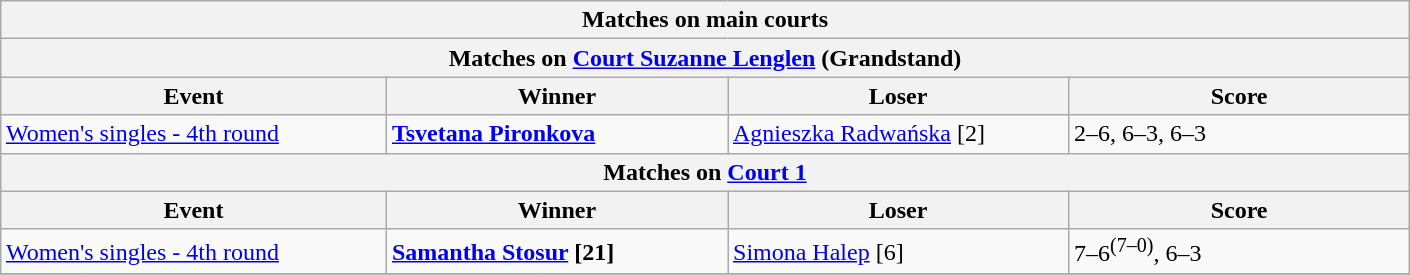<table class="wikitable collapsible uncollapsed" style=margin:auto>
<tr>
<th colspan=4 style=white-space:nowrap>Matches on main courts</th>
</tr>
<tr>
<th colspan=4><strong>Matches on <a href='#'>Court Suzanne Lenglen</a> (Grandstand)</strong></th>
</tr>
<tr>
<th width=250>Event</th>
<th width=220>Winner</th>
<th width=220>Loser</th>
<th width=220>Score</th>
</tr>
<tr>
<td><a href='#'>Women's singles - 4th round</a></td>
<td><strong> <a href='#'>Tsvetana Pironkova</a></strong></td>
<td> <a href='#'>Agnieszka Radwańska</a> [2]</td>
<td>2–6, 6–3, 6–3</td>
</tr>
<tr>
<th colspan=4><strong>Matches on <a href='#'>Court 1</a></strong></th>
</tr>
<tr>
<th width=250>Event</th>
<th width=220>Winner</th>
<th width=220>Loser</th>
<th width=220>Score</th>
</tr>
<tr>
<td><a href='#'>Women's singles - 4th round</a></td>
<td><strong> <a href='#'>Samantha Stosur</a> [21]</strong></td>
<td> <a href='#'>Simona Halep</a> [6]</td>
<td>7–6<sup>(7–0)</sup>, 6–3</td>
</tr>
<tr>
</tr>
</table>
